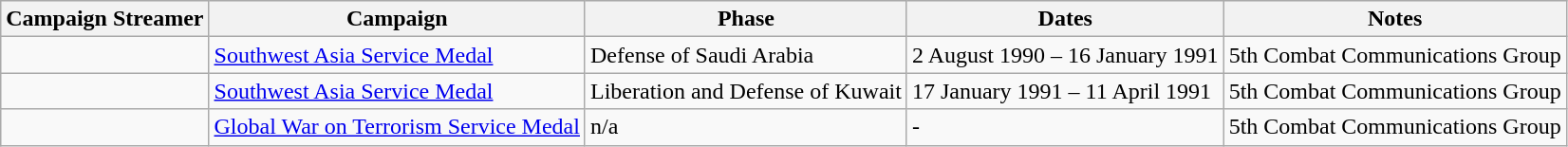<table class="wikitable">
<tr style="background:#efefef;">
<th>Campaign Streamer</th>
<th>Campaign</th>
<th>Phase</th>
<th>Dates</th>
<th>Notes</th>
</tr>
<tr>
<td></td>
<td><a href='#'>Southwest Asia Service Medal</a></td>
<td>Defense of Saudi Arabia</td>
<td>2 August 1990 – 16 January 1991</td>
<td>5th Combat Communications Group</td>
</tr>
<tr>
<td></td>
<td><a href='#'>Southwest Asia Service Medal</a></td>
<td>Liberation and Defense of Kuwait</td>
<td>17 January 1991 – 11 April 1991</td>
<td>5th Combat Communications Group</td>
</tr>
<tr>
<td></td>
<td><a href='#'>Global War on Terrorism Service Medal</a></td>
<td>n/a</td>
<td>-</td>
<td>5th Combat Communications Group</td>
</tr>
</table>
